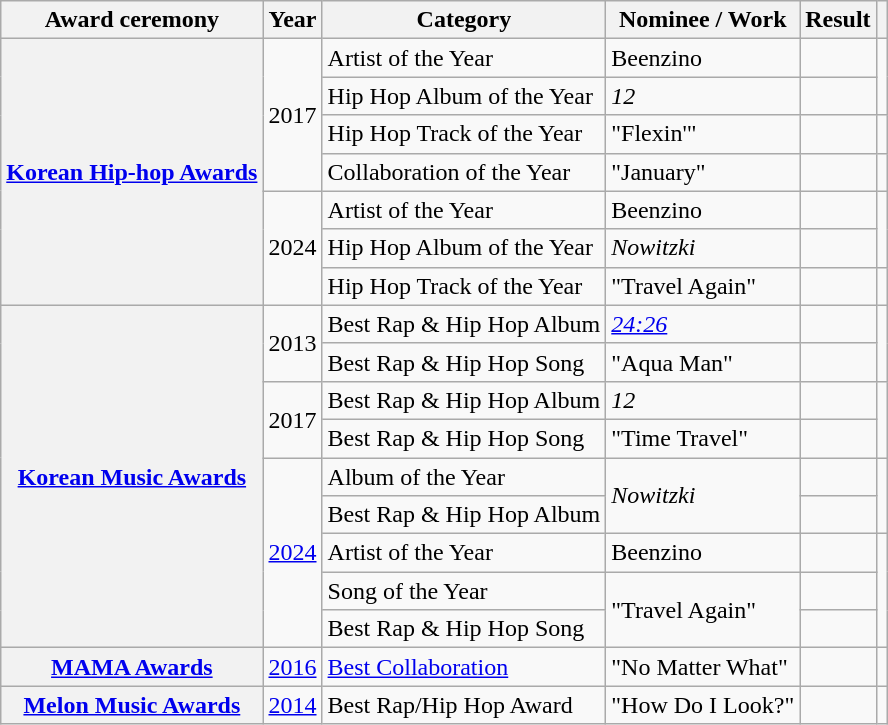<table class="wikitable sortable plainrowheaders">
<tr>
<th scope="col">Award ceremony</th>
<th scope="col">Year</th>
<th scope="col">Category</th>
<th scope="col">Nominee / Work</th>
<th scope="col">Result</th>
<th scope="col" class="unsortable"></th>
</tr>
<tr>
<th rowspan="7" scope="row"><a href='#'>Korean Hip-hop Awards</a></th>
<td rowspan="4">2017</td>
<td>Artist of the Year</td>
<td>Beenzino</td>
<td></td>
<td rowspan="2"></td>
</tr>
<tr>
<td>Hip Hop Album of the Year</td>
<td><em>12</em></td>
<td></td>
</tr>
<tr>
<td>Hip Hop Track of the Year</td>
<td>"Flexin'"</td>
<td></td>
<td></td>
</tr>
<tr>
<td>Collaboration of the Year</td>
<td>"January" </td>
<td></td>
<td></td>
</tr>
<tr>
<td rowspan="3">2024</td>
<td>Artist of the Year</td>
<td>Beenzino</td>
<td></td>
<td rowspan="2"></td>
</tr>
<tr>
<td>Hip Hop Album of the Year</td>
<td><em>Nowitzki</em></td>
<td></td>
</tr>
<tr>
<td>Hip Hop Track of the Year</td>
<td>"Travel Again" </td>
<td></td>
<td></td>
</tr>
<tr>
<th rowspan="9" scope="row"><a href='#'>Korean Music Awards</a></th>
<td rowspan="2">2013</td>
<td>Best Rap & Hip Hop Album</td>
<td><em><a href='#'>24:26</a></em></td>
<td></td>
<td rowspan="2"></td>
</tr>
<tr>
<td>Best Rap & Hip Hop Song</td>
<td>"Aqua Man"</td>
<td></td>
</tr>
<tr>
<td rowspan="2">2017</td>
<td>Best Rap & Hip Hop Album</td>
<td><em>12</em></td>
<td></td>
<td rowspan="2"></td>
</tr>
<tr>
<td>Best Rap & Hip Hop Song</td>
<td>"Time Travel"</td>
<td></td>
</tr>
<tr>
<td rowspan="5"><a href='#'>2024</a></td>
<td>Album of the Year</td>
<td rowspan="2"><em>Nowitzki</em></td>
<td></td>
<td rowspan="2"></td>
</tr>
<tr>
<td>Best Rap & Hip Hop Album</td>
<td></td>
</tr>
<tr>
<td>Artist of the Year</td>
<td>Beenzino</td>
<td></td>
<td rowspan="3"></td>
</tr>
<tr>
<td>Song of the Year</td>
<td rowspan="2">"Travel Again" </td>
<td></td>
</tr>
<tr>
<td>Best Rap & Hip Hop Song</td>
<td></td>
</tr>
<tr>
<th scope="row"><a href='#'>MAMA Awards</a></th>
<td><a href='#'>2016</a></td>
<td><a href='#'>Best Collaboration</a></td>
<td>"No Matter What" </td>
<td></td>
<td></td>
</tr>
<tr>
<th scope="row"><a href='#'>Melon Music Awards</a></th>
<td><a href='#'>2014</a></td>
<td>Best Rap/Hip Hop Award</td>
<td>"How Do I Look?"</td>
<td></td>
<td></td>
</tr>
</table>
